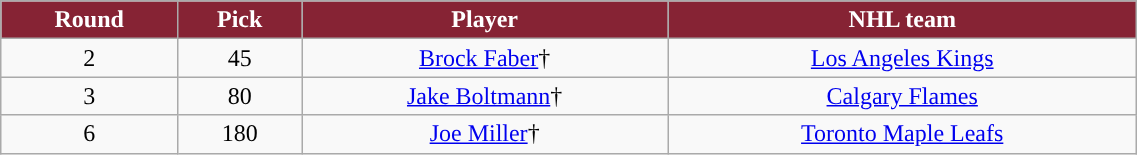<table class="wikitable" width="60%">
<tr>
<th style="color:white; background:#862334; ">Round</th>
<th style="color:white; background:#862334; ">Pick</th>
<th style="color:white; background:#862334; ">Player</th>
<th style="color:white; background:#862334; ">NHL team</th>
</tr>
<tr align="center" bgcolor="">
<td>2</td>
<td>45</td>
<td><a href='#'>Brock Faber</a>†</td>
<td><a href='#'>Los Angeles Kings</a></td>
</tr>
<tr align="center" bgcolor="">
<td>3</td>
<td>80</td>
<td><a href='#'>Jake Boltmann</a>†</td>
<td><a href='#'>Calgary Flames</a></td>
</tr>
<tr align="center" bgcolor="">
<td>6</td>
<td>180</td>
<td><a href='#'>Joe Miller</a>†</td>
<td><a href='#'>Toronto Maple Leafs</a></td>
</tr>
</table>
